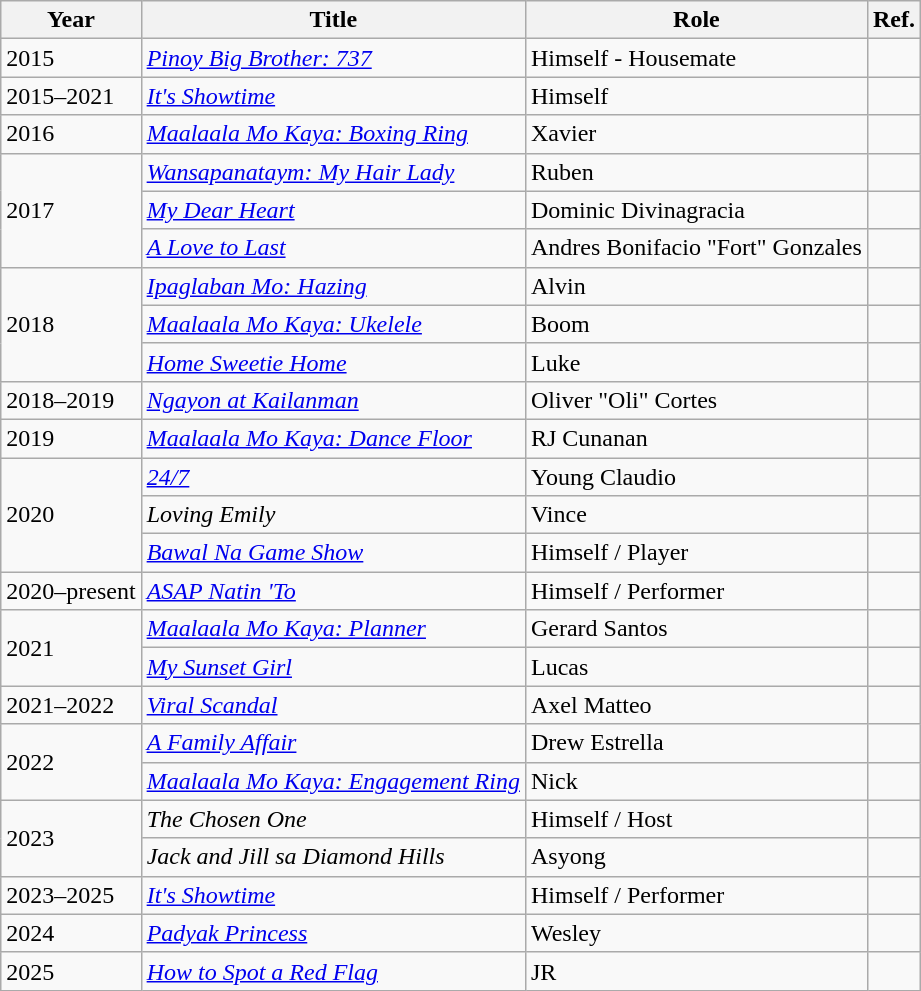<table class="wikitable sortable">
<tr>
<th>Year</th>
<th>Title</th>
<th>Role</th>
<th>Ref.</th>
</tr>
<tr>
<td>2015</td>
<td><em><a href='#'>Pinoy Big Brother: 737</a></em></td>
<td>Himself - Housemate</td>
<td></td>
</tr>
<tr>
<td>2015–2021</td>
<td><em><a href='#'>It's Showtime</a></em></td>
<td>Himself</td>
<td></td>
</tr>
<tr>
<td>2016</td>
<td><em><a href='#'>Maalaala Mo Kaya: Boxing Ring</a></em></td>
<td>Xavier</td>
<td></td>
</tr>
<tr>
<td rowspan="3">2017</td>
<td><em><a href='#'>Wansapanataym: My Hair Lady</a></em></td>
<td>Ruben</td>
<td></td>
</tr>
<tr>
<td><em><a href='#'>My Dear Heart</a></em></td>
<td>Dominic Divinagracia</td>
<td></td>
</tr>
<tr>
<td><em><a href='#'>A Love to Last</a></em></td>
<td>Andres Bonifacio "Fort" Gonzales</td>
<td></td>
</tr>
<tr>
<td rowspan="3">2018</td>
<td><em><a href='#'>Ipaglaban Mo: Hazing</a></em></td>
<td>Alvin</td>
<td></td>
</tr>
<tr>
<td><em><a href='#'>Maalaala Mo Kaya: Ukelele</a></em></td>
<td>Boom</td>
<td></td>
</tr>
<tr>
<td><em><a href='#'>Home Sweetie Home</a></em></td>
<td>Luke</td>
<td></td>
</tr>
<tr>
<td>2018–2019</td>
<td><em><a href='#'>Ngayon at Kailanman</a></em></td>
<td>Oliver "Oli" Cortes</td>
<td></td>
</tr>
<tr>
<td>2019</td>
<td><em><a href='#'>Maalaala Mo Kaya: Dance Floor</a></em></td>
<td>RJ Cunanan</td>
<td></td>
</tr>
<tr>
<td rowspan="3">2020</td>
<td><em><a href='#'>24/7</a></em></td>
<td>Young Claudio</td>
<td></td>
</tr>
<tr>
<td><em>Loving Emily</em></td>
<td>Vince</td>
<td></td>
</tr>
<tr>
<td><em><a href='#'>Bawal Na Game Show</a></em></td>
<td>Himself / Player</td>
<td></td>
</tr>
<tr>
<td>2020–present</td>
<td><em><a href='#'>ASAP Natin 'To</a></em></td>
<td>Himself / Performer</td>
<td></td>
</tr>
<tr>
<td rowspan="2">2021</td>
<td><em><a href='#'>Maalaala Mo Kaya: Planner</a></em></td>
<td>Gerard Santos</td>
<td></td>
</tr>
<tr>
<td><em><a href='#'>My Sunset Girl</a></em></td>
<td>Lucas</td>
<td></td>
</tr>
<tr>
<td>2021–2022</td>
<td><em><a href='#'>Viral Scandal</a></em></td>
<td>Axel Matteo</td>
<td></td>
</tr>
<tr>
<td rowspan="2">2022</td>
<td><em><a href='#'>A Family Affair</a></em></td>
<td>Drew Estrella</td>
<td></td>
</tr>
<tr>
<td><em><a href='#'>Maalaala Mo Kaya: Engagement Ring</a></em></td>
<td>Nick</td>
<td></td>
</tr>
<tr>
<td rowspan="2">2023</td>
<td><em>The Chosen One</em></td>
<td>Himself / Host</td>
<td></td>
</tr>
<tr>
<td><em>Jack and Jill sa Diamond Hills</em></td>
<td>Asyong</td>
<td></td>
</tr>
<tr>
<td>2023–2025</td>
<td><em><a href='#'>It's Showtime</a></em></td>
<td>Himself / Performer</td>
<td></td>
</tr>
<tr>
<td>2024</td>
<td><em><a href='#'>Padyak Princess</a></em></td>
<td>Wesley</td>
<td></td>
</tr>
<tr>
<td>2025</td>
<td><em><a href='#'>How to Spot a Red Flag</a></em></td>
<td>JR</td>
<td></td>
</tr>
</table>
